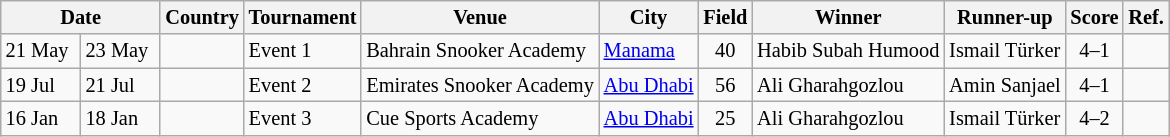<table class="wikitable" style="font-size: 85%">
<tr>
<th colspan="2" style="width:100px; text-align:center;">Date</th>
<th>Country</th>
<th>Tournament</th>
<th>Venue</th>
<th>City</th>
<th>Field</th>
<th>Winner</th>
<th>Runner-up</th>
<th>Score</th>
<th>Ref.</th>
</tr>
<tr>
<td>21 May</td>
<td>23 May</td>
<td></td>
<td>Event 1</td>
<td>Bahrain Snooker Academy</td>
<td><a href='#'>Manama</a></td>
<td align=center>40</td>
<td> Habib Subah Humood</td>
<td> Ismail Türker</td>
<td align=center>4–1</td>
<td align=center></td>
</tr>
<tr>
<td>19 Jul</td>
<td>21 Jul</td>
<td></td>
<td>Event 2</td>
<td>Emirates Snooker Academy</td>
<td><a href='#'>Abu Dhabi</a></td>
<td align=center>56</td>
<td> Ali Gharahgozlou</td>
<td> Amin Sanjael</td>
<td align=center>4–1</td>
<td align=center></td>
</tr>
<tr>
<td>16 Jan</td>
<td>18 Jan</td>
<td></td>
<td>Event 3</td>
<td>Cue Sports Academy</td>
<td><a href='#'>Abu Dhabi</a></td>
<td align=center>25</td>
<td> Ali Gharahgozlou</td>
<td> Ismail Türker</td>
<td align=center>4–2</td>
<td align=center></td>
</tr>
</table>
